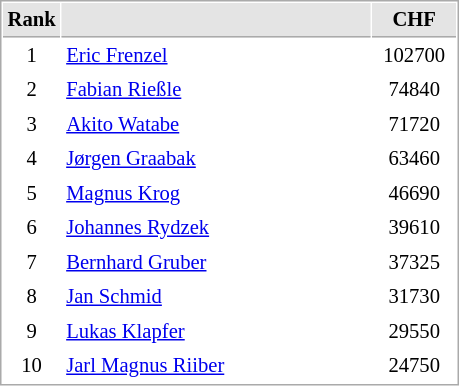<table cellspacing="1" cellpadding="3" style="border:1px solid #AAAAAA;font-size:86%">
<tr bgcolor="#E4E4E4">
<th style="border-bottom:1px solid #AAAAAA" width=10>Rank</th>
<th style="border-bottom:1px solid #AAAAAA" width=200></th>
<th style="border-bottom:1px solid #AAAAAA" width=50>CHF</th>
</tr>
<tr align="center">
<td>1</td>
<td align="left"> <a href='#'>Eric Frenzel</a></td>
<td>102700</td>
</tr>
<tr align="center">
<td>2</td>
<td align="left"> <a href='#'>Fabian Rießle</a></td>
<td>74840</td>
</tr>
<tr align="center">
<td>3</td>
<td align="left"> <a href='#'>Akito Watabe</a></td>
<td>71720</td>
</tr>
<tr align="center">
<td>4</td>
<td align="left"> <a href='#'>Jørgen Graabak</a></td>
<td>63460</td>
</tr>
<tr align="center">
<td>5</td>
<td align="left"> <a href='#'>Magnus Krog</a></td>
<td>46690</td>
</tr>
<tr align="center">
<td>6</td>
<td align="left"> <a href='#'>Johannes Rydzek</a></td>
<td>39610</td>
</tr>
<tr align="center">
<td>7</td>
<td align="left"> <a href='#'>Bernhard Gruber</a></td>
<td>37325</td>
</tr>
<tr align="center">
<td>8</td>
<td align="left"> <a href='#'>Jan Schmid</a></td>
<td>31730</td>
</tr>
<tr align="center">
<td>9</td>
<td align="left"> <a href='#'>Lukas Klapfer</a></td>
<td>29550</td>
</tr>
<tr align="center">
<td>10</td>
<td align="left"> <a href='#'>Jarl Magnus Riiber</a></td>
<td>24750</td>
</tr>
</table>
